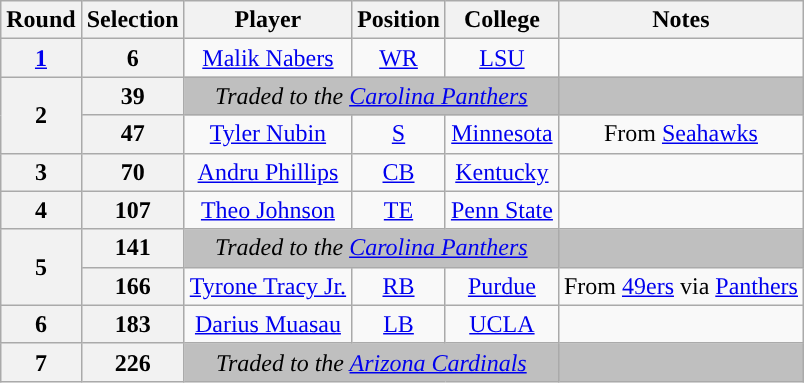<table class="wikitable" style="text-align:center">
<tr>
<th>Round</th>
<th>Selection</th>
<th>Player</th>
<th>Position</th>
<th>College</th>
<th>Notes</th>
</tr>
<tr>
<th><a href='#'>1</a></th>
<th>6</th>
<td><a href='#'>Malik Nabers</a></td>
<td><a href='#'>WR</a></td>
<td><a href='#'>LSU</a></td>
<td></td>
</tr>
<tr>
<th rowspan="2">2</th>
<th>39</th>
<td colspan="3" style="background:#BFBFBF"><em>Traded to the <a href='#'>Carolina Panthers</a></em></td>
<td style="background:#BFBFBF"></td>
</tr>
<tr>
<th>47</th>
<td><a href='#'>Tyler Nubin</a></td>
<td><a href='#'>S</a></td>
<td><a href='#'>Minnesota</a></td>
<td>From <a href='#'>Seahawks</a></td>
</tr>
<tr>
<th>3</th>
<th>70</th>
<td><a href='#'>Andru Phillips</a></td>
<td><a href='#'>CB</a></td>
<td><a href='#'>Kentucky</a></td>
<td></td>
</tr>
<tr>
<th>4</th>
<th>107</th>
<td><a href='#'>Theo Johnson</a></td>
<td><a href='#'>TE</a></td>
<td><a href='#'>Penn State</a></td>
<td></td>
</tr>
<tr>
<th rowspan="2">5</th>
<th>141</th>
<td colspan="3" style="background:#BFBFBF"><em>Traded to the <a href='#'>Carolina Panthers</a></em></td>
<td style="background:#BFBFBF"></td>
</tr>
<tr>
<th>166</th>
<td><a href='#'>Tyrone Tracy Jr.</a></td>
<td><a href='#'>RB</a></td>
<td><a href='#'>Purdue</a></td>
<td>From <a href='#'>49ers</a> via <a href='#'>Panthers</a></td>
</tr>
<tr>
<th>6</th>
<th>183</th>
<td><a href='#'>Darius Muasau</a></td>
<td><a href='#'>LB</a></td>
<td><a href='#'>UCLA</a></td>
<td></td>
</tr>
<tr>
<th>7</th>
<th>226</th>
<td colspan="3" style="background:#BFBFBF"><em>Traded to the <a href='#'>Arizona Cardinals</a></em></td>
<td style="background:#BFBFBF"></td>
</tr>
</table>
